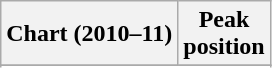<table class="wikitable sortable plainrowheaders" style="text-align:center">
<tr>
<th scope="col">Chart (2010–11)</th>
<th scope="col">Peak<br>position</th>
</tr>
<tr>
</tr>
<tr>
</tr>
</table>
